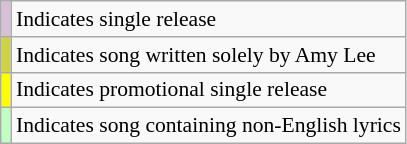<table class="wikitable" style="font-size:90%;">
<tr>
<td style="background-color:#D8BFD8"></td>
<td>Indicates single release</td>
</tr>
<tr>
<td style="background-color:#ced343"></td>
<td>Indicates song written solely by Amy Lee</td>
</tr>
<tr>
<td style="background-color:#ffff00"></td>
<td>Indicates promotional single release</td>
</tr>
<tr>
<td style="background-color:#BFFFC0"></td>
<td>Indicates song containing non-English lyrics</td>
</tr>
</table>
